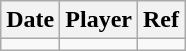<table class="wikitable">
<tr>
<th>Date</th>
<th>Player</th>
<th>Ref</th>
</tr>
<tr>
<td></td>
<td></td>
<td></td>
</tr>
</table>
